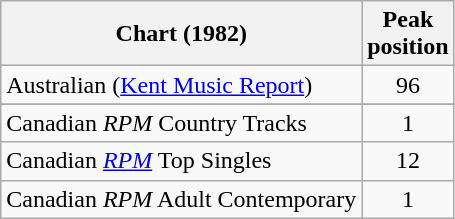<table class="wikitable sortable">
<tr>
<th>Chart (1982)</th>
<th>Peak<br>position</th>
</tr>
<tr>
<td>Australian (<a href='#'>Kent Music Report</a>)</td>
<td align="center">96</td>
</tr>
<tr>
</tr>
<tr>
</tr>
<tr>
</tr>
<tr>
<td>Canadian <em>RPM</em> Country Tracks</td>
<td align="center">1</td>
</tr>
<tr>
<td>Canadian <em><a href='#'>RPM</a></em> Top Singles</td>
<td align="center">12</td>
</tr>
<tr>
<td>Canadian <em>RPM</em> Adult Contemporary</td>
<td align="center">1</td>
</tr>
</table>
